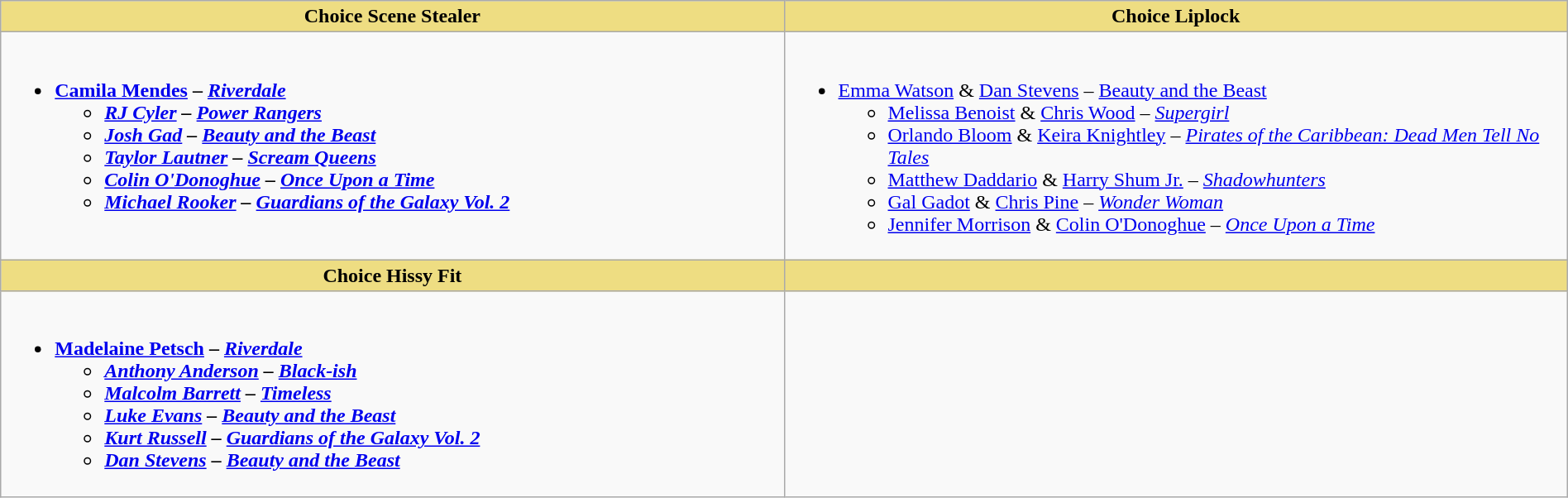<table class="wikitable" style="width:100%">
<tr>
<th style="background:#EEDD82; width:50%">Choice Scene Stealer</th>
<th style="background:#EEDD82; width:50%">Choice Liplock</th>
</tr>
<tr>
<td valign="top"><br><ul><li><strong><a href='#'>Camila Mendes</a> – <em><a href='#'>Riverdale</a><strong><em><ul><li><a href='#'>RJ Cyler</a> – </em><a href='#'>Power Rangers</a><em></li><li><a href='#'>Josh Gad</a> – </em><a href='#'>Beauty and the Beast</a><em></li><li><a href='#'>Taylor Lautner</a> – </em><a href='#'>Scream Queens</a><em></li><li><a href='#'>Colin O'Donoghue</a> – </em><a href='#'>Once Upon a Time</a><em></li><li><a href='#'>Michael Rooker</a> – </em><a href='#'>Guardians of the Galaxy Vol. 2</a><em></li></ul></li></ul></td>
<td valign="top"><br><ul><li></strong><a href='#'>Emma Watson</a> & <a href='#'>Dan Stevens</a> – </em><a href='#'>Beauty and the Beast</a></em></strong><ul><li><a href='#'>Melissa Benoist</a> & <a href='#'>Chris Wood</a> – <em><a href='#'>Supergirl</a></em></li><li><a href='#'>Orlando Bloom</a> & <a href='#'>Keira Knightley</a> – <em><a href='#'>Pirates of the Caribbean: Dead Men Tell No Tales</a></em></li><li><a href='#'>Matthew Daddario</a> & <a href='#'>Harry Shum Jr.</a> – <em><a href='#'>Shadowhunters</a></em></li><li><a href='#'>Gal Gadot</a> & <a href='#'>Chris Pine</a> – <em><a href='#'>Wonder Woman</a></em></li><li><a href='#'>Jennifer Morrison</a> & <a href='#'>Colin O'Donoghue</a> – <em><a href='#'>Once Upon a Time</a></em></li></ul></li></ul></td>
</tr>
<tr>
<th style="background:#EEDD82;">Choice Hissy Fit</th>
<th style="background:#EEDD82;"></th>
</tr>
<tr>
<td valign="top"><br><ul><li><strong><a href='#'>Madelaine Petsch</a> – <em><a href='#'>Riverdale</a><strong><em><ul><li><a href='#'>Anthony Anderson</a> – </em><a href='#'>Black-ish</a><em></li><li><a href='#'>Malcolm Barrett</a> – </em><a href='#'>Timeless</a><em></li><li><a href='#'>Luke Evans</a> – </em><a href='#'>Beauty and the Beast</a><em></li><li><a href='#'>Kurt Russell</a> – </em><a href='#'>Guardians of the Galaxy Vol. 2</a><em></li><li><a href='#'>Dan Stevens</a> – </em><a href='#'>Beauty and the Beast</a><em></li></ul></li></ul></td>
<td valign="top"></td>
</tr>
</table>
